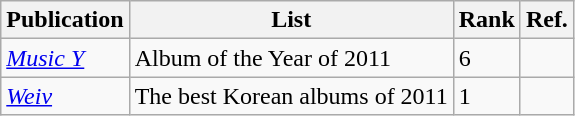<table class="wikitable">
<tr>
<th>Publication</th>
<th>List</th>
<th>Rank</th>
<th>Ref.</th>
</tr>
<tr>
<td><em><a href='#'>Music Y</a></em></td>
<td>Album of the Year of 2011</td>
<td>6</td>
<td></td>
</tr>
<tr>
<td><em><a href='#'>Weiv</a></em></td>
<td>The best Korean albums of 2011</td>
<td>1</td>
<td></td>
</tr>
</table>
